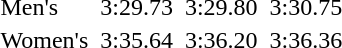<table>
<tr>
<td>Men's<br></td>
<td></td>
<td>3:29.73</td>
<td></td>
<td>3:29.80</td>
<td></td>
<td>3:30.75</td>
</tr>
<tr>
<td>Women's<br></td>
<td></td>
<td>3:35.64</td>
<td></td>
<td>3:36.20</td>
<td></td>
<td>3:36.36</td>
</tr>
</table>
